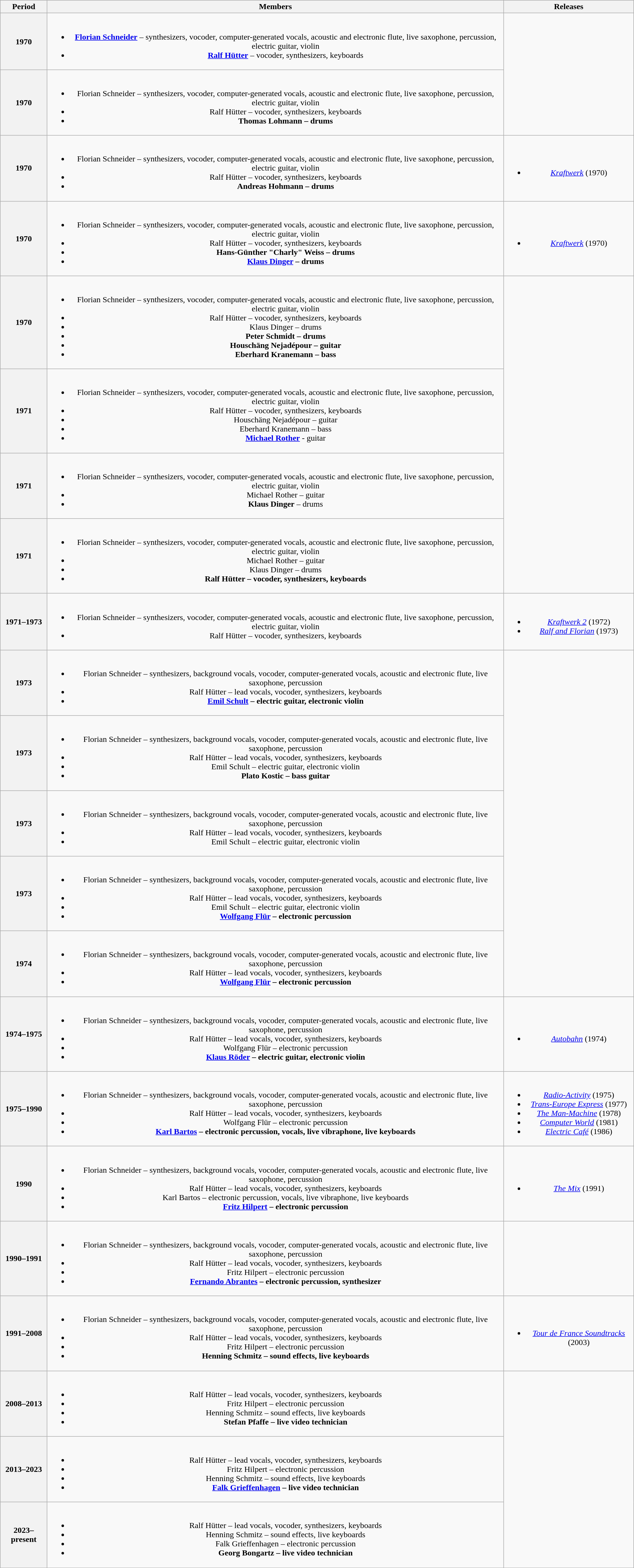<table class="wikitable plainrowheaders" style="text-align:center;">
<tr>
<th scope="col">Period</th>
<th scope="col">Members</th>
<th scope="col">Releases</th>
</tr>
<tr>
<th scope="col">1970</th>
<td><br><ul><li><strong><a href='#'>Florian Schneider</a></strong> – synthesizers, vocoder, computer-generated vocals, acoustic and electronic flute, live saxophone, percussion, electric guitar, violin</li><li><strong><a href='#'>Ralf Hütter</a></strong> – vocoder, synthesizers, keyboards</li></ul></td>
</tr>
<tr>
<th scope="col">1970</th>
<td><br><ul><li>Florian Schneider – synthesizers, vocoder, computer-generated vocals, acoustic and electronic flute, live saxophone, percussion, electric guitar, violin</li><li>Ralf Hütter – vocoder, synthesizers, keyboards</li><li><strong>Thomas Lohmann – drums</strong></li></ul></td>
</tr>
<tr>
<th scope="col">1970</th>
<td><br><ul><li>Florian Schneider – synthesizers, vocoder, computer-generated vocals, acoustic and electronic flute, live saxophone, percussion, electric guitar, violin</li><li>Ralf Hütter – vocoder, synthesizers, keyboards</li><li><strong>Andreas Hohmann – drums</strong></li></ul></td>
<td><br><ul><li><em><a href='#'>Kraftwerk</a></em> (1970)</li></ul></td>
</tr>
<tr>
<th scope="col">1970</th>
<td><br><ul><li>Florian Schneider – synthesizers, vocoder, computer-generated vocals, acoustic and electronic flute, live saxophone, percussion, electric guitar, violin</li><li>Ralf Hütter – vocoder, synthesizers, keyboards</li><li><strong>Hans-Günther "Charly" Weiss – drums</strong></li><li><strong><a href='#'>Klaus Dinger</a> – drums</strong></li></ul></td>
<td><br><ul><li><em><a href='#'>Kraftwerk</a></em> (1970)</li></ul></td>
</tr>
<tr>
<th scope="col">1970</th>
<td><br><ul><li>Florian Schneider – synthesizers, vocoder, computer-generated vocals, acoustic and electronic flute, live saxophone, percussion, electric guitar, violin</li><li>Ralf Hütter – vocoder, synthesizers, keyboards</li><li>Klaus Dinger – drums</li><li><strong>Peter Schmidt – drums</strong></li><li><strong>Houschäng Nejadépour – guitar</strong></li><li><strong>Eberhard Kranemann – bass</strong></li></ul></td>
</tr>
<tr>
<th scope="col">1971</th>
<td><br><ul><li>Florian Schneider – synthesizers, vocoder, computer-generated vocals, acoustic and electronic flute, live saxophone, percussion, electric guitar, violin</li><li>Ralf Hütter – vocoder, synthesizers, keyboards</li><li>Houschäng Nejadépour – guitar</li><li>Eberhard Kranemann – bass</li><li><strong><a href='#'>Michael Rother</a></strong> - guitar</li></ul></td>
</tr>
<tr>
<th scope="col">1971</th>
<td><br><ul><li>Florian Schneider – synthesizers, vocoder, computer-generated vocals, acoustic and electronic flute, live saxophone, percussion, electric guitar, violin</li><li>Michael Rother – guitar</li><li><strong>Klaus Dinger</strong> – drums</li></ul></td>
</tr>
<tr>
<th scope="col">1971</th>
<td><br><ul><li>Florian Schneider – synthesizers, vocoder, computer-generated vocals, acoustic and electronic flute, live saxophone, percussion, electric guitar, violin</li><li>Michael Rother – guitar</li><li>Klaus Dinger – drums</li><li><strong>Ralf Hütter – vocoder, synthesizers, keyboards</strong></li></ul></td>
</tr>
<tr>
<th scope="col">1971–1973</th>
<td><br><ul><li>Florian Schneider – synthesizers, vocoder, computer-generated vocals, acoustic and electronic flute, live saxophone, percussion, electric guitar, violin</li><li>Ralf Hütter – vocoder, synthesizers, keyboards</li></ul></td>
<td><br><ul><li><em><a href='#'>Kraftwerk 2</a></em> (1972)</li><li><em><a href='#'>Ralf and Florian</a></em> (1973)</li></ul></td>
</tr>
<tr>
<th scope="col">1973</th>
<td><br><ul><li>Florian Schneider – synthesizers, background vocals, vocoder, computer-generated vocals, acoustic and electronic flute, live saxophone, percussion</li><li>Ralf Hütter – lead vocals, vocoder, synthesizers, keyboards</li><li><strong><a href='#'>Emil Schult</a> – electric guitar, electronic violin</strong></li></ul></td>
</tr>
<tr>
<th scope="col">1973</th>
<td><br><ul><li>Florian Schneider – synthesizers, background vocals, vocoder, computer-generated vocals, acoustic and electronic flute, live saxophone, percussion</li><li>Ralf Hütter – lead vocals, vocoder, synthesizers, keyboards</li><li>Emil Schult – electric guitar, electronic violin</li><li><strong>Plato Kostic – bass guitar</strong></li></ul></td>
</tr>
<tr>
<th scope="col">1973</th>
<td><br><ul><li>Florian Schneider – synthesizers, background vocals, vocoder, computer-generated vocals, acoustic and electronic flute, live saxophone, percussion</li><li>Ralf Hütter – lead vocals, vocoder, synthesizers, keyboards</li><li>Emil Schult – electric guitar, electronic violin</li></ul></td>
</tr>
<tr>
<th scope="col">1973</th>
<td><br><ul><li>Florian Schneider – synthesizers, background vocals, vocoder, computer-generated vocals, acoustic and electronic flute, live saxophone, percussion</li><li>Ralf Hütter – lead vocals, vocoder, synthesizers, keyboards</li><li>Emil Schult – electric guitar, electronic violin</li><li><strong><a href='#'>Wolfgang Flür</a> – electronic percussion</strong></li></ul></td>
</tr>
<tr>
<th scope="col">1974</th>
<td><br><ul><li>Florian Schneider – synthesizers, background vocals, vocoder, computer-generated vocals, acoustic and electronic flute, live saxophone, percussion</li><li>Ralf Hütter – lead vocals, vocoder, synthesizers, keyboards</li><li><strong><a href='#'>Wolfgang Flür</a> – electronic percussion</strong></li></ul></td>
</tr>
<tr>
<th scope="col">1974–1975</th>
<td><br><ul><li>Florian Schneider – synthesizers, background vocals, vocoder, computer-generated vocals, acoustic and electronic flute, live saxophone, percussion</li><li>Ralf Hütter – lead vocals, vocoder, synthesizers, keyboards</li><li>Wolfgang Flür – electronic percussion</li><li><strong><a href='#'>Klaus Röder</a> – electric guitar, electronic violin</strong></li></ul></td>
<td><br><ul><li><em><a href='#'>Autobahn</a></em> (1974)</li></ul></td>
</tr>
<tr>
<th scope="col">1975–1990</th>
<td><br><ul><li>Florian Schneider – synthesizers, background vocals, vocoder, computer-generated vocals, acoustic and electronic flute, live saxophone, percussion</li><li>Ralf Hütter – lead vocals, vocoder, synthesizers, keyboards</li><li>Wolfgang Flür – electronic percussion</li><li><strong><a href='#'>Karl Bartos</a> – electronic percussion, vocals, live vibraphone, live keyboards</strong></li></ul></td>
<td><br><ul><li><em><a href='#'>Radio-Activity</a></em> (1975)</li><li><em><a href='#'>Trans-Europe Express</a></em> (1977)</li><li><em><a href='#'>The Man-Machine</a></em> (1978)</li><li><em><a href='#'>Computer World</a></em> (1981)</li><li><em><a href='#'>Electric Café</a></em> (1986)</li></ul></td>
</tr>
<tr>
<th scope="col">1990</th>
<td><br><ul><li>Florian Schneider – synthesizers, background vocals, vocoder, computer-generated vocals, acoustic and electronic flute, live saxophone, percussion</li><li>Ralf Hütter – lead vocals, vocoder, synthesizers, keyboards</li><li>Karl Bartos – electronic percussion, vocals, live vibraphone, live keyboards</li><li><strong><a href='#'>Fritz Hilpert</a> – electronic percussion</strong></li></ul></td>
<td><br><ul><li><em><a href='#'>The Mix</a></em> (1991)</li></ul></td>
</tr>
<tr>
<th scope="col">1990–1991</th>
<td><br><ul><li>Florian Schneider – synthesizers, background vocals, vocoder, computer-generated vocals, acoustic and electronic flute, live saxophone, percussion</li><li>Ralf Hütter – lead vocals, vocoder, synthesizers, keyboards</li><li>Fritz Hilpert – electronic percussion</li><li><strong><a href='#'>Fernando Abrantes</a> – electronic percussion, synthesizer</strong></li></ul></td>
</tr>
<tr>
<th scope="col">1991–2008</th>
<td><br><ul><li>Florian Schneider – synthesizers, background vocals, vocoder, computer-generated vocals, acoustic and electronic flute, live saxophone, percussion</li><li>Ralf Hütter – lead vocals, vocoder, synthesizers, keyboards</li><li>Fritz Hilpert – electronic percussion</li><li><strong>Henning Schmitz – sound effects, live keyboards</strong></li></ul></td>
<td><br><ul><li><em><a href='#'>Tour de France Soundtracks</a></em> (2003)</li></ul></td>
</tr>
<tr>
<th scope="col">2008–2013</th>
<td><br><ul><li>Ralf Hütter – lead vocals, vocoder, synthesizers, keyboards</li><li>Fritz Hilpert – electronic percussion</li><li>Henning Schmitz – sound effects, live keyboards</li><li><strong>Stefan Pfaffe – live video technician</strong></li></ul></td>
</tr>
<tr>
<th scope="col">2013–2023</th>
<td><br><ul><li>Ralf Hütter – lead vocals, vocoder, synthesizers, keyboards</li><li>Fritz Hilpert – electronic percussion</li><li>Henning Schmitz – sound effects, live keyboards</li><li><strong><a href='#'>Falk Grieffenhagen</a> – live video technician</strong></li></ul></td>
</tr>
<tr>
<th scope="col">2023–present</th>
<td><br><ul><li>Ralf Hütter – lead vocals, vocoder, synthesizers, keyboards</li><li>Henning Schmitz – sound effects, live keyboards</li><li>Falk Grieffenhagen – electronic percussion</li><li><strong>Georg Bongartz – live video technician</strong></li></ul></td>
</tr>
</table>
